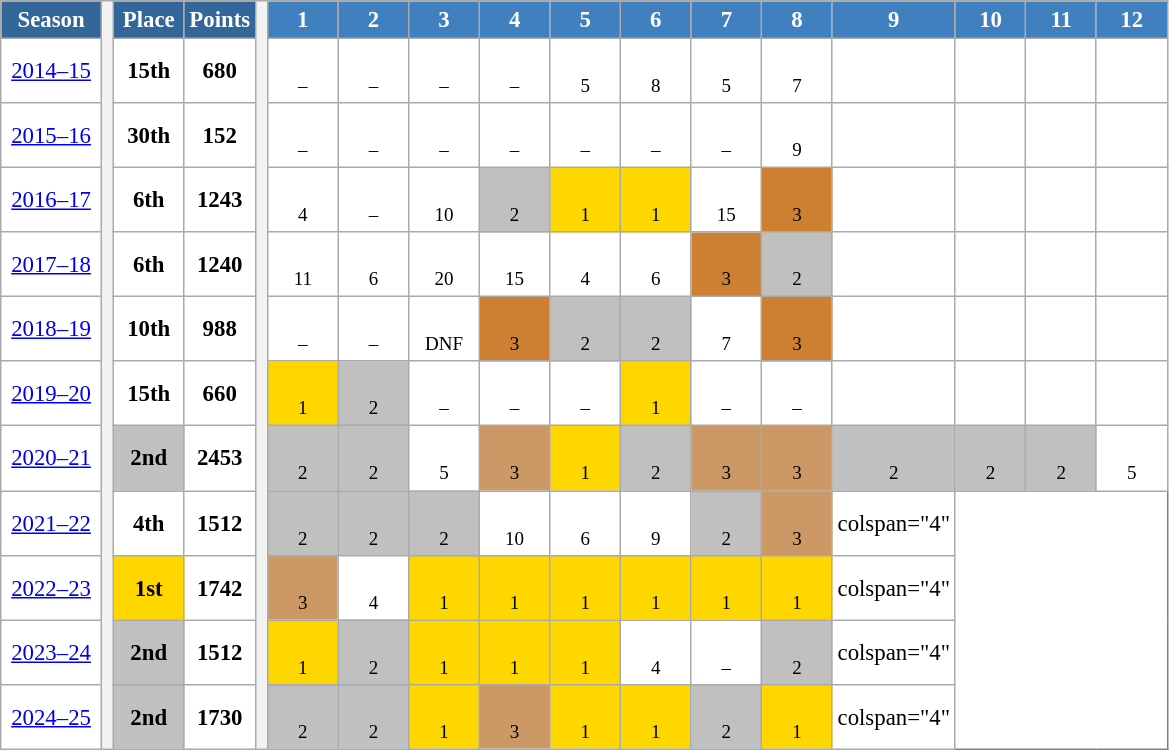<table class="wikitable" style="font-size:95%; text-align:center; border:grey solid 1px; border-collapse:collapse; background:#ffffff;">
<tr>
<th style="background-color:#369; color:white; width:60px">Season</th>
<th rowspan="12" width="1px"></th>
<th style="background-color:#369; color:white; width:40px">Place</th>
<th style="background-color:#369; color:white; width:40px">Points</th>
<th rowspan="12" width="1px"></th>
<th style="background-color:#4180be; color:white; width:40px">1</th>
<th style="background-color:#4180be; color:white; width:40px">2</th>
<th style="background-color:#4180be; color:white; width:40px">3</th>
<th style="background-color:#4180be; color:white; width:40px">4</th>
<th style="background-color:#4180be; color:white; width:40px">5</th>
<th style="background-color:#4180be; color:white; width:40px">6</th>
<th style="background-color:#4180be; color:white; width:40px">7</th>
<th style="background-color:#4180be; color:white; width:40px">8</th>
<th style="background-color:#4180be; color:white; width:40px">9</th>
<th style="background-color:#4180be; color:white; width:40px">10</th>
<th style="background-color:#4180be; color:white; width:40px">11</th>
<th style="background-color:#4180be; color:white; width:40px">12</th>
</tr>
<tr>
<td><a href='#'>2014–15</a></td>
<td><strong>15th</strong></td>
<td><strong>680</strong></td>
<td><br><small>–</small></td>
<td><br><small>–</small></td>
<td><br><small>–</small></td>
<td><br><small>–</small></td>
<td><br><small>5</small></td>
<td><br><small>8</small></td>
<td><br><small>5</small></td>
<td><br><small>7</small></td>
<td></td>
<td></td>
<td></td>
<td></td>
</tr>
<tr>
<td><a href='#'>2015–16</a></td>
<td><strong>30th</strong></td>
<td><strong>152</strong></td>
<td><br><small>–</small></td>
<td><br><small>–</small></td>
<td><br><small>–</small></td>
<td><br><small>–</small></td>
<td><br><small>–</small></td>
<td><br><small>–</small></td>
<td><br><small>–</small></td>
<td><br><small>9</small></td>
<td></td>
<td></td>
<td></td>
<td></td>
</tr>
<tr>
<td><a href='#'>2016–17</a></td>
<td><strong>6th</strong></td>
<td><strong>1243</strong></td>
<td><br><small>4</small></td>
<td><br><small>–</small></td>
<td><br><small>10</small></td>
<td style="background:silver"><br><small>2</small></td>
<td style="background:gold;"><br><small>1</small></td>
<td style="background:gold;"><br><small>1</small></td>
<td><br><small>15</small></td>
<td style="background:#CD7F32;"><br><small>3</small></td>
<td></td>
<td></td>
<td></td>
<td></td>
</tr>
<tr>
<td><a href='#'>2017–18</a></td>
<td><strong>6th</strong></td>
<td><strong>1240</strong></td>
<td><br><small>11</small></td>
<td><br><small>6</small></td>
<td><br><small>20</small></td>
<td><br><small>15</small></td>
<td><br><small>4</small></td>
<td><br><small>6</small></td>
<td style="background:#CD7F32;"><br><small>3</small></td>
<td style="background:silver;"><br><small>2</small></td>
<td></td>
<td></td>
<td></td>
<td></td>
</tr>
<tr>
<td><a href='#'>2018–19</a></td>
<td><strong>10th</strong></td>
<td><strong>988</strong></td>
<td><br><small>–</small></td>
<td><br><small>–</small></td>
<td><br><small>DNF</small></td>
<td style="background:#CD7F32;"><br><small>3</small></td>
<td style="background:silver;"><br><small>2</small></td>
<td style="background:silver;"><br><small>2</small></td>
<td><br><small>7</small></td>
<td style="background:#CD7F32;"><br><small>3</small></td>
<td></td>
<td></td>
<td></td>
<td></td>
</tr>
<tr>
<td><a href='#'>2019–20</a></td>
<td><strong>15th</strong></td>
<td><strong>660</strong></td>
<td style="background:gold"><br><small>1</small></td>
<td style="background:silver"><br><small>2</small></td>
<td><br><small>–</small></td>
<td><br><small>–</small></td>
<td><br><small>–</small></td>
<td style="background:gold"><br><small>1</small></td>
<td><br><small>–</small></td>
<td><br><small>–</small></td>
<td></td>
<td></td>
<td></td>
<td></td>
</tr>
<tr>
<td><a href='#'>2020–21</a></td>
<td style="background:silver"><strong>2nd</strong></td>
<td><strong>2453</strong></td>
<td style="background:silver"><br><small>2</small></td>
<td style="background:silver"><br><small>2</small></td>
<td><br><small>5</small></td>
<td style="background:#CC9966"><br><small>3</small></td>
<td style="background:gold"><br><small>1</small></td>
<td style="background:silver"><br><small>2</small></td>
<td style="background:#CC9966"><br><small>3</small></td>
<td style="background:#CC9966"><br><small>3</small></td>
<td style="background:silver"><br><small>2</small></td>
<td style="background:silver"><br><small>2</small></td>
<td style="background:silver"><br><small>2</small></td>
<td><br><small>5</small></td>
</tr>
<tr>
<td><a href='#'>2021–22</a></td>
<td><strong>4th</strong></td>
<td><strong>1512</strong></td>
<td style="background:silver"><br><small>2</small></td>
<td style="background:silver"><br><small>2</small></td>
<td style="background:silver"><br><small>2</small></td>
<td><br><small>10</small></td>
<td><br><small>6</small></td>
<td><br><small>9</small></td>
<td style="background:silver"><br><small>2</small></td>
<td style="background:#CC9966"><br><small>3</small></td>
<td>colspan="4" </td>
</tr>
<tr>
<td><a href='#'>2022–23</a></td>
<td style="background:gold"><strong>1st</strong></td>
<td><strong>1742</strong></td>
<td style="background:#CC9966"><br><small>3</small></td>
<td><br><small>4</small></td>
<td style="background:gold"><br><small>1</small></td>
<td style="background:gold"><br><small>1</small></td>
<td style="background:gold"><br><small>1</small></td>
<td style="background:gold"><br><small>1</small></td>
<td style="background:gold"><br><small>1</small></td>
<td style="background:gold"><br><small>1</small></td>
<td>colspan="4" </td>
</tr>
<tr>
<td><a href='#'>2023–24</a></td>
<td style="background:silver"><strong>2nd</strong></td>
<td><strong>1512</strong></td>
<td style="background:gold"><br><small>1</small></td>
<td style="background:silver"><br><small>2</small></td>
<td style="background:gold"><br><small>1</small></td>
<td style="background:gold"><br><small>1</small></td>
<td style="background:gold"><br><small>1</small></td>
<td><br><small>4</small></td>
<td><br><small>–</small></td>
<td style="background:silver"><br><small>2</small></td>
<td>colspan="4" </td>
</tr>
<tr>
<td><a href='#'>2024–25</a></td>
<td style="background:silver"><strong>2nd</strong></td>
<td><strong>1730</strong></td>
<td style="background:silver"><br><small>2</small></td>
<td style="background:silver"><br><small>2</small></td>
<td style="background:gold"><br><small>1</small></td>
<td style="background:#CC9966"><br><small>3</small></td>
<td style="background:gold"><br><small>1</small></td>
<td style="background:gold"><br><small>1</small></td>
<td style="background:silver"><br><small>2</small></td>
<td style="background:gold"><br><small>1</small></td>
<td>colspan="4" </td>
</tr>
</table>
